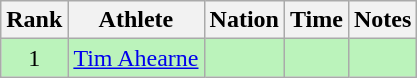<table class="wikitable sortable" style="text-align:center">
<tr>
<th>Rank</th>
<th>Athlete</th>
<th>Nation</th>
<th>Time</th>
<th>Notes</th>
</tr>
<tr bgcolor=bbf3bb>
<td>1</td>
<td align=left><a href='#'>Tim Ahearne</a></td>
<td align=left></td>
<td></td>
<td></td>
</tr>
</table>
